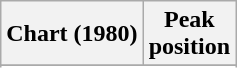<table class="wikitable sortable plainrowheaders" style="text-align:center">
<tr>
<th scope="col">Chart (1980)</th>
<th scope="col">Peak<br>position</th>
</tr>
<tr>
</tr>
<tr>
</tr>
<tr>
</tr>
<tr>
</tr>
<tr>
</tr>
<tr>
</tr>
</table>
